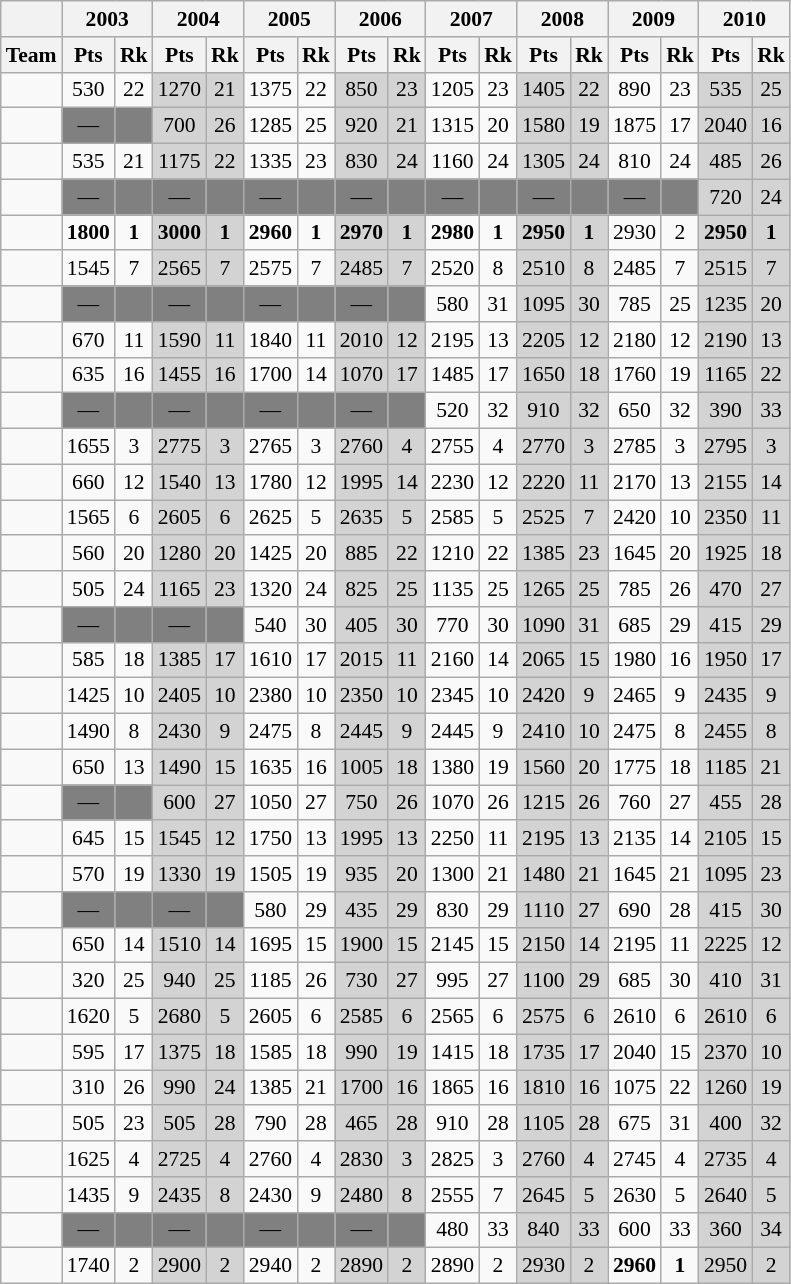<table class="wikitable sortable" style="font-size: 90%; text-align: center">
<tr>
<th></th>
<th colspan=2>2003</th>
<th colspan=2>2004</th>
<th colspan=2>2005</th>
<th colspan=2>2006</th>
<th colspan=2>2007</th>
<th colspan=2>2008</th>
<th colspan=2>2009</th>
<th colspan=2>2010</th>
</tr>
<tr>
<th>Team</th>
<th data-sort-type=number>Pts</th>
<th data-sort-type=number>Rk</th>
<th data-sort-type=number>Pts</th>
<th data-sort-type=number>Rk</th>
<th data-sort-type=number>Pts</th>
<th data-sort-type=number>Rk</th>
<th data-sort-type=number>Pts</th>
<th data-sort-type=number>Rk</th>
<th data-sort-type=number>Pts</th>
<th data-sort-type=number>Rk</th>
<th data-sort-type=number>Pts</th>
<th data-sort-type=number>Rk</th>
<th data-sort-type=number>Pts</th>
<th data-sort-type=number>Rk</th>
<th data-sort-type=number>Pts</th>
<th data-sort-type=number>Rk</th>
</tr>
<tr>
<td align=left></td>
<td>530</td>
<td>22</td>
<td bgcolor="#D3D3D3">1270</td>
<td bgcolor="#D3D3D3">21</td>
<td>1375</td>
<td>22</td>
<td bgcolor="#D3D3D3">850</td>
<td bgcolor="#D3D3D3">23</td>
<td>1205</td>
<td>23</td>
<td bgcolor="#D3D3D3">1405</td>
<td bgcolor="#D3D3D3">22</td>
<td>890</td>
<td>23</td>
<td bgcolor="#D3D3D3">535</td>
<td bgcolor="#D3D3D3">25</td>
</tr>
<tr>
<td align=left></td>
<td bgcolor="gray">—</td>
<td bgcolor="gray"></td>
<td bgcolor="#D3D3D3">700</td>
<td bgcolor="#D3D3D3">26</td>
<td>1285</td>
<td>25</td>
<td bgcolor="#D3D3D3">920</td>
<td bgcolor="#D3D3D3">21</td>
<td>1315</td>
<td>20</td>
<td bgcolor="#D3D3D3">1580</td>
<td bgcolor="#D3D3D3">19</td>
<td>1875</td>
<td>17</td>
<td bgcolor="#D3D3D3">2040</td>
<td bgcolor="#D3D3D3">16</td>
</tr>
<tr>
<td align=left></td>
<td>535</td>
<td>21</td>
<td bgcolor="#D3D3D3">1175</td>
<td bgcolor="#D3D3D3">22</td>
<td>1335</td>
<td>23</td>
<td bgcolor="#D3D3D3">830</td>
<td bgcolor="#D3D3D3">24</td>
<td>1160</td>
<td>24</td>
<td bgcolor="#D3D3D3">1305</td>
<td bgcolor="#D3D3D3">24</td>
<td>810</td>
<td>24</td>
<td bgcolor="#D3D3D3">485</td>
<td bgcolor="#D3D3D3">26</td>
</tr>
<tr>
<td align=left></td>
<td bgcolor="gray">—</td>
<td bgcolor="gray"></td>
<td bgcolor="gray">—</td>
<td bgcolor="gray"></td>
<td bgcolor="gray">—</td>
<td bgcolor="gray"></td>
<td bgcolor="gray">—</td>
<td bgcolor="gray"></td>
<td bgcolor="gray">—</td>
<td bgcolor="gray"></td>
<td bgcolor="gray">—</td>
<td bgcolor="gray"></td>
<td bgcolor="gray">—</td>
<td bgcolor="gray"></td>
<td bgcolor="#D3D3D3">720</td>
<td bgcolor="#D3D3D3">24</td>
</tr>
<tr>
<td align=left></td>
<td><strong>1800</strong></td>
<td><strong>1</strong></td>
<td bgcolor="#D3D3D3"><strong>3000</strong></td>
<td bgcolor="#D3D3D3"><strong>1</strong></td>
<td><strong>2960</strong></td>
<td><strong>1</strong></td>
<td bgcolor="#D3D3D3"><strong>2970</strong></td>
<td bgcolor="#D3D3D3"><strong>1</strong></td>
<td><strong>2980</strong></td>
<td><strong>1</strong></td>
<td bgcolor="#D3D3D3"><strong>2950</strong></td>
<td bgcolor="#D3D3D3"><strong>1</strong></td>
<td>2930</td>
<td>2</td>
<td bgcolor="#D3D3D3"><strong>2950</strong></td>
<td bgcolor="#D3D3D3"><strong>1</strong></td>
</tr>
<tr>
<td align=left></td>
<td>1545</td>
<td>7</td>
<td bgcolor="#D3D3D3">2565</td>
<td bgcolor="#D3D3D3">7</td>
<td>2575</td>
<td>7</td>
<td bgcolor="#D3D3D3">2485</td>
<td bgcolor="#D3D3D3">7</td>
<td>2520</td>
<td>8</td>
<td bgcolor="#D3D3D3">2510</td>
<td bgcolor="#D3D3D3">8</td>
<td>2485</td>
<td>7</td>
<td bgcolor="#D3D3D3">2515</td>
<td bgcolor="#D3D3D3">7</td>
</tr>
<tr>
<td align=left></td>
<td bgcolor="gray">—</td>
<td bgcolor="gray"></td>
<td bgcolor="gray">—</td>
<td bgcolor="gray"></td>
<td bgcolor="gray">—</td>
<td bgcolor="gray"></td>
<td bgcolor="gray">—</td>
<td bgcolor="gray"></td>
<td>580</td>
<td>31</td>
<td bgcolor="#D3D3D3">1095</td>
<td bgcolor="#D3D3D3">30</td>
<td>785</td>
<td>25</td>
<td bgcolor="#D3D3D3">1235</td>
<td bgcolor="#D3D3D3">20</td>
</tr>
<tr>
<td align=left></td>
<td>670</td>
<td>11</td>
<td bgcolor="#D3D3D3">1590</td>
<td bgcolor="#D3D3D3">11</td>
<td>1840</td>
<td>11</td>
<td bgcolor="#D3D3D3">2010</td>
<td bgcolor="#D3D3D3">12</td>
<td>2195</td>
<td>13</td>
<td bgcolor="#D3D3D3">2205</td>
<td bgcolor="#D3D3D3">12</td>
<td>2180</td>
<td>12</td>
<td bgcolor="#D3D3D3">2190</td>
<td bgcolor="#D3D3D3">13</td>
</tr>
<tr>
<td align=left></td>
<td>635</td>
<td>16</td>
<td bgcolor="#D3D3D3">1455</td>
<td bgcolor="#D3D3D3">16</td>
<td>1700</td>
<td>14</td>
<td bgcolor="#D3D3D3">1070</td>
<td bgcolor="#D3D3D3">17</td>
<td>1485</td>
<td>17</td>
<td bgcolor="#D3D3D3">1650</td>
<td bgcolor="#D3D3D3">18</td>
<td>1760</td>
<td>19</td>
<td bgcolor="#D3D3D3">1165</td>
<td bgcolor="#D3D3D3">22</td>
</tr>
<tr>
<td align=left></td>
<td bgcolor="gray">—</td>
<td bgcolor="gray"></td>
<td bgcolor="gray">—</td>
<td bgcolor="gray"></td>
<td bgcolor="gray">—</td>
<td bgcolor="gray"></td>
<td bgcolor="gray">—</td>
<td bgcolor="gray"></td>
<td>520</td>
<td>32</td>
<td bgcolor="#D3D3D3">910</td>
<td bgcolor="#D3D3D3">32</td>
<td>650</td>
<td>32</td>
<td bgcolor="#D3D3D3">390</td>
<td bgcolor="#D3D3D3">33</td>
</tr>
<tr>
<td align=left></td>
<td>1655</td>
<td>3</td>
<td bgcolor="#D3D3D3">2775</td>
<td bgcolor="#D3D3D3">3</td>
<td>2765</td>
<td>3</td>
<td bgcolor="#D3D3D3">2760</td>
<td bgcolor="#D3D3D3">4</td>
<td>2755</td>
<td>4</td>
<td bgcolor="#D3D3D3">2770</td>
<td bgcolor="#D3D3D3">3</td>
<td>2785</td>
<td>3</td>
<td bgcolor="#D3D3D3">2795</td>
<td bgcolor="#D3D3D3">3</td>
</tr>
<tr>
<td align=left></td>
<td>660</td>
<td>12</td>
<td bgcolor="#D3D3D3">1540</td>
<td bgcolor="#D3D3D3">13</td>
<td>1780</td>
<td>12</td>
<td bgcolor="#D3D3D3">1995</td>
<td bgcolor="#D3D3D3">14</td>
<td>2230</td>
<td>12</td>
<td bgcolor="#D3D3D3">2220</td>
<td bgcolor="#D3D3D3">11</td>
<td>2170</td>
<td>13</td>
<td bgcolor="#D3D3D3">2155</td>
<td bgcolor="#D3D3D3">14</td>
</tr>
<tr>
<td align=left></td>
<td>1565</td>
<td>6</td>
<td bgcolor="#D3D3D3">2605</td>
<td bgcolor="#D3D3D3">6</td>
<td>2625</td>
<td>5</td>
<td bgcolor="#D3D3D3">2635</td>
<td bgcolor="#D3D3D3">5</td>
<td>2585</td>
<td>5</td>
<td bgcolor="#D3D3D3">2525</td>
<td bgcolor="#D3D3D3">7</td>
<td>2420</td>
<td>10</td>
<td bgcolor="#D3D3D3">2350</td>
<td bgcolor="#D3D3D3">11</td>
</tr>
<tr>
<td align=left></td>
<td>560</td>
<td>20</td>
<td bgcolor="#D3D3D3">1280</td>
<td bgcolor="#D3D3D3">20</td>
<td>1425</td>
<td>20</td>
<td bgcolor="#D3D3D3">885</td>
<td bgcolor="#D3D3D3">22</td>
<td>1210</td>
<td>22</td>
<td bgcolor="#D3D3D3">1385</td>
<td bgcolor="#D3D3D3">23</td>
<td>1645</td>
<td>20</td>
<td bgcolor="#D3D3D3">1925</td>
<td bgcolor="#D3D3D3">18</td>
</tr>
<tr>
<td align=left></td>
<td>505</td>
<td>24</td>
<td bgcolor="#D3D3D3">1165</td>
<td bgcolor="#D3D3D3">23</td>
<td>1320</td>
<td>24</td>
<td bgcolor="#D3D3D3">825</td>
<td bgcolor="#D3D3D3">25</td>
<td>1135</td>
<td>25</td>
<td bgcolor="#D3D3D3">1265</td>
<td bgcolor="#D3D3D3">25</td>
<td>785</td>
<td>26</td>
<td bgcolor="#D3D3D3">470</td>
<td bgcolor="#D3D3D3">27</td>
</tr>
<tr>
<td align=left></td>
<td bgcolor="gray">—</td>
<td bgcolor="gray"></td>
<td bgcolor="gray">—</td>
<td bgcolor="gray"></td>
<td>540</td>
<td>30</td>
<td bgcolor="#D3D3D3">405</td>
<td bgcolor="#D3D3D3">30</td>
<td>770</td>
<td>30</td>
<td bgcolor="#D3D3D3">1090</td>
<td bgcolor="#D3D3D3">31</td>
<td>685</td>
<td>29</td>
<td bgcolor="#D3D3D3">415</td>
<td bgcolor="#D3D3D3">29</td>
</tr>
<tr>
<td align=left></td>
<td>585</td>
<td>18</td>
<td bgcolor="#D3D3D3">1385</td>
<td bgcolor="#D3D3D3">17</td>
<td>1610</td>
<td>17</td>
<td bgcolor="#D3D3D3">2015</td>
<td bgcolor="#D3D3D3">11</td>
<td>2160</td>
<td>14</td>
<td bgcolor="#D3D3D3">2065</td>
<td bgcolor="#D3D3D3">15</td>
<td>1980</td>
<td>16</td>
<td bgcolor="#D3D3D3">1950</td>
<td bgcolor="#D3D3D3">17</td>
</tr>
<tr>
<td align=left></td>
<td>1425</td>
<td>10</td>
<td bgcolor="#D3D3D3">2405</td>
<td bgcolor="#D3D3D3">10</td>
<td>2380</td>
<td>10</td>
<td bgcolor="#D3D3D3">2350</td>
<td bgcolor="#D3D3D3">10</td>
<td>2345</td>
<td>10</td>
<td bgcolor="#D3D3D3">2420</td>
<td bgcolor="#D3D3D3">9</td>
<td>2465</td>
<td>9</td>
<td bgcolor="#D3D3D3">2435</td>
<td bgcolor="#D3D3D3">9</td>
</tr>
<tr>
<td align=left></td>
<td>1490</td>
<td>8</td>
<td bgcolor="#D3D3D3">2430</td>
<td bgcolor="#D3D3D3">9</td>
<td>2475</td>
<td>8</td>
<td bgcolor="#D3D3D3">2445</td>
<td bgcolor="#D3D3D3">9</td>
<td>2445</td>
<td>9</td>
<td bgcolor="#D3D3D3">2410</td>
<td bgcolor="#D3D3D3">10</td>
<td>2475</td>
<td>8</td>
<td bgcolor="#D3D3D3">2455</td>
<td bgcolor="#D3D3D3">8</td>
</tr>
<tr>
<td align=left></td>
<td>650</td>
<td>13</td>
<td bgcolor="#D3D3D3">1490</td>
<td bgcolor="#D3D3D3">15</td>
<td>1635</td>
<td>16</td>
<td bgcolor="#D3D3D3">1005</td>
<td bgcolor="#D3D3D3">18</td>
<td>1380</td>
<td>19</td>
<td bgcolor="#D3D3D3">1560</td>
<td bgcolor="#D3D3D3">20</td>
<td>1775</td>
<td>18</td>
<td bgcolor="#D3D3D3">1185</td>
<td bgcolor="#D3D3D3">21</td>
</tr>
<tr>
<td align=left></td>
<td bgcolor="gray">—</td>
<td bgcolor="gray"></td>
<td bgcolor="#D3D3D3">600</td>
<td bgcolor="#D3D3D3">27</td>
<td>1050</td>
<td>27</td>
<td bgcolor="#D3D3D3">750</td>
<td bgcolor="#D3D3D3">26</td>
<td>1070</td>
<td>26</td>
<td bgcolor="#D3D3D3">1215</td>
<td bgcolor="#D3D3D3">26</td>
<td>760</td>
<td>27</td>
<td bgcolor="#D3D3D3">455</td>
<td bgcolor="#D3D3D3">28</td>
</tr>
<tr>
<td align=left></td>
<td>645</td>
<td>15</td>
<td bgcolor="#D3D3D3">1545</td>
<td bgcolor="#D3D3D3">12</td>
<td>1750</td>
<td>13</td>
<td bgcolor="#D3D3D3">1995</td>
<td bgcolor="#D3D3D3">13</td>
<td>2250</td>
<td>11</td>
<td bgcolor="#D3D3D3">2195</td>
<td bgcolor="#D3D3D3">13</td>
<td>2135</td>
<td>14</td>
<td bgcolor="#D3D3D3">2105</td>
<td bgcolor="#D3D3D3">15</td>
</tr>
<tr>
<td align=left></td>
<td>570</td>
<td>19</td>
<td bgcolor="#D3D3D3">1330</td>
<td bgcolor="#D3D3D3">19</td>
<td>1505</td>
<td>19</td>
<td bgcolor="#D3D3D3">935</td>
<td bgcolor="#D3D3D3">20</td>
<td>1300</td>
<td>21</td>
<td bgcolor="#D3D3D3">1480</td>
<td bgcolor="#D3D3D3">21</td>
<td>1645</td>
<td>21</td>
<td bgcolor="#D3D3D3">1095</td>
<td bgcolor="#D3D3D3">23</td>
</tr>
<tr>
<td align=left></td>
<td bgcolor="gray">—</td>
<td bgcolor="gray"></td>
<td bgcolor="gray">—</td>
<td bgcolor="gray"></td>
<td>580</td>
<td>29</td>
<td bgcolor="#D3D3D3">435</td>
<td bgcolor="#D3D3D3">29</td>
<td>830</td>
<td>29</td>
<td bgcolor="#D3D3D3">1110</td>
<td bgcolor="#D3D3D3">27</td>
<td>690</td>
<td>28</td>
<td bgcolor="#D3D3D3">415</td>
<td bgcolor="#D3D3D3">30</td>
</tr>
<tr>
<td align=left></td>
<td>650</td>
<td>14</td>
<td bgcolor="#D3D3D3">1510</td>
<td bgcolor="#D3D3D3">14</td>
<td>1695</td>
<td>15</td>
<td bgcolor="#D3D3D3">1900</td>
<td bgcolor="#D3D3D3">15</td>
<td>2145</td>
<td>15</td>
<td bgcolor="#D3D3D3">2150</td>
<td bgcolor="#D3D3D3">14</td>
<td>2195</td>
<td>11</td>
<td bgcolor="#D3D3D3">2225</td>
<td bgcolor="#D3D3D3">12</td>
</tr>
<tr>
<td align=left></td>
<td>320</td>
<td>25</td>
<td bgcolor="#D3D3D3">940</td>
<td bgcolor="#D3D3D3">25</td>
<td>1185</td>
<td>26</td>
<td bgcolor="#D3D3D3">730</td>
<td bgcolor="#D3D3D3">27</td>
<td>995</td>
<td>27</td>
<td bgcolor="#D3D3D3">1100</td>
<td bgcolor="#D3D3D3">29</td>
<td>685</td>
<td>30</td>
<td bgcolor="#D3D3D3">410</td>
<td bgcolor="#D3D3D3">31</td>
</tr>
<tr>
<td align=left></td>
<td>1620</td>
<td>5</td>
<td bgcolor="#D3D3D3">2680</td>
<td bgcolor="#D3D3D3">5</td>
<td>2605</td>
<td>6</td>
<td bgcolor="#D3D3D3">2585</td>
<td bgcolor="#D3D3D3">6</td>
<td>2565</td>
<td>6</td>
<td bgcolor="#D3D3D3">2575</td>
<td bgcolor="#D3D3D3">6</td>
<td>2610</td>
<td>6</td>
<td bgcolor="#D3D3D3">2610</td>
<td bgcolor="#D3D3D3">6</td>
</tr>
<tr>
<td align=left></td>
<td>595</td>
<td>17</td>
<td bgcolor="#D3D3D3">1375</td>
<td bgcolor="#D3D3D3">18</td>
<td>1585</td>
<td>18</td>
<td bgcolor="#D3D3D3">990</td>
<td bgcolor="#D3D3D3">19</td>
<td>1415</td>
<td>18</td>
<td bgcolor="#D3D3D3">1735</td>
<td bgcolor="#D3D3D3">17</td>
<td>2040</td>
<td>15</td>
<td bgcolor="#D3D3D3">2370</td>
<td bgcolor="#D3D3D3">10</td>
</tr>
<tr>
<td align=left></td>
<td>310</td>
<td>26</td>
<td bgcolor="#D3D3D3">990</td>
<td bgcolor="#D3D3D3">24</td>
<td>1385</td>
<td>21</td>
<td bgcolor="#D3D3D3">1700</td>
<td bgcolor="#D3D3D3">16</td>
<td>1865</td>
<td>16</td>
<td bgcolor="#D3D3D3">1810</td>
<td bgcolor="#D3D3D3">16</td>
<td>1075</td>
<td>22</td>
<td bgcolor="#D3D3D3">1260</td>
<td bgcolor="#D3D3D3">19</td>
</tr>
<tr>
<td align=left></td>
<td>505</td>
<td>23</td>
<td bgcolor="#D3D3D3">505</td>
<td bgcolor="#D3D3D3">28</td>
<td>790</td>
<td>28</td>
<td bgcolor="#D3D3D3">465</td>
<td bgcolor="#D3D3D3">28</td>
<td>910</td>
<td>28</td>
<td bgcolor="#D3D3D3">1105</td>
<td bgcolor="#D3D3D3">28</td>
<td>675</td>
<td>31</td>
<td bgcolor="#D3D3D3">400</td>
<td bgcolor="#D3D3D3">32</td>
</tr>
<tr>
<td align=left></td>
<td>1625</td>
<td>4</td>
<td bgcolor="#D3D3D3">2725</td>
<td bgcolor="#D3D3D3">4</td>
<td>2760</td>
<td>4</td>
<td bgcolor="#D3D3D3">2830</td>
<td bgcolor="#D3D3D3">3</td>
<td>2825</td>
<td>3</td>
<td bgcolor="#D3D3D3">2760</td>
<td bgcolor="#D3D3D3">4</td>
<td>2745</td>
<td>4</td>
<td bgcolor="#D3D3D3">2735</td>
<td bgcolor="#D3D3D3">4</td>
</tr>
<tr>
<td align=left></td>
<td>1435</td>
<td>9</td>
<td bgcolor="#D3D3D3">2435</td>
<td bgcolor="#D3D3D3">8</td>
<td>2430</td>
<td>9</td>
<td bgcolor="#D3D3D3">2480</td>
<td bgcolor="#D3D3D3">8</td>
<td>2555</td>
<td>7</td>
<td bgcolor="#D3D3D3">2645</td>
<td bgcolor="#D3D3D3">5</td>
<td>2630</td>
<td>5</td>
<td bgcolor="#D3D3D3">2640</td>
<td bgcolor="#D3D3D3">5</td>
</tr>
<tr>
<td align=left></td>
<td bgcolor="gray">—</td>
<td bgcolor="gray"></td>
<td bgcolor="gray">—</td>
<td bgcolor="gray"></td>
<td bgcolor="gray">—</td>
<td bgcolor="gray"></td>
<td bgcolor="gray">—</td>
<td bgcolor="gray"></td>
<td>480</td>
<td>33</td>
<td bgcolor="#D3D3D3">840</td>
<td bgcolor="#D3D3D3">33</td>
<td>600</td>
<td>33</td>
<td bgcolor="#D3D3D3">360</td>
<td bgcolor="#D3D3D3">34</td>
</tr>
<tr>
<td align=left></td>
<td>1740</td>
<td>2</td>
<td bgcolor="#D3D3D3">2900</td>
<td bgcolor="#D3D3D3">2</td>
<td>2940</td>
<td>2</td>
<td bgcolor="#D3D3D3">2890</td>
<td bgcolor="#D3D3D3">2</td>
<td>2890</td>
<td>2</td>
<td bgcolor="#D3D3D3">2930</td>
<td bgcolor="#D3D3D3">2</td>
<td><strong>2960</strong></td>
<td><strong>1</strong></td>
<td bgcolor="#D3D3D3">2950</td>
<td bgcolor="#D3D3D3">2</td>
</tr>
</table>
